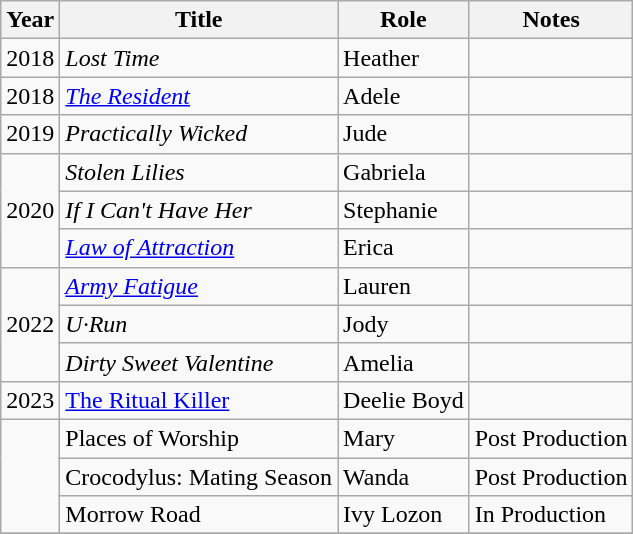<table class="wikitable sortable">
<tr>
<th>Year</th>
<th>Title</th>
<th>Role</th>
<th>Notes</th>
</tr>
<tr>
<td>2018</td>
<td><em>Lost Time</em></td>
<td>Heather</td>
<td></td>
</tr>
<tr>
<td>2018</td>
<td><em><a href='#'>The Resident</a></em></td>
<td>Adele</td>
<td></td>
</tr>
<tr>
<td>2019</td>
<td><em>Practically Wicked</em></td>
<td>Jude</td>
<td></td>
</tr>
<tr>
<td rowspan="3">2020</td>
<td><em>Stolen Lilies</em></td>
<td>Gabriela</td>
<td></td>
</tr>
<tr>
<td><em>If I Can't Have Her</em></td>
<td>Stephanie</td>
<td></td>
</tr>
<tr>
<td><em><a href='#'>Law of Attraction</a></em></td>
<td>Erica</td>
<td></td>
</tr>
<tr>
<td rowspan="3">2022</td>
<td><em><a href='#'>Army Fatigue</a></em></td>
<td>Lauren</td>
<td></td>
</tr>
<tr>
<td><em>U·Run</em></td>
<td>Jody</td>
<td></td>
</tr>
<tr>
<td><em>Dirty Sweet Valentine</em></td>
<td>Amelia</td>
<td></td>
</tr>
<tr>
<td rowspan="1">2023</td>
<td><a href='#'>The Ritual Killer</a></td>
<td>Deelie Boyd</td>
<td></td>
</tr>
<tr>
<td rowspan="3"></td>
<td>Places of Worship</td>
<td>Mary</td>
<td>Post Production</td>
</tr>
<tr>
<td>Crocodylus: Mating Season</td>
<td>Wanda</td>
<td>Post Production</td>
</tr>
<tr>
<td>Morrow Road</td>
<td>Ivy Lozon</td>
<td>In Production</td>
</tr>
<tr>
</tr>
</table>
